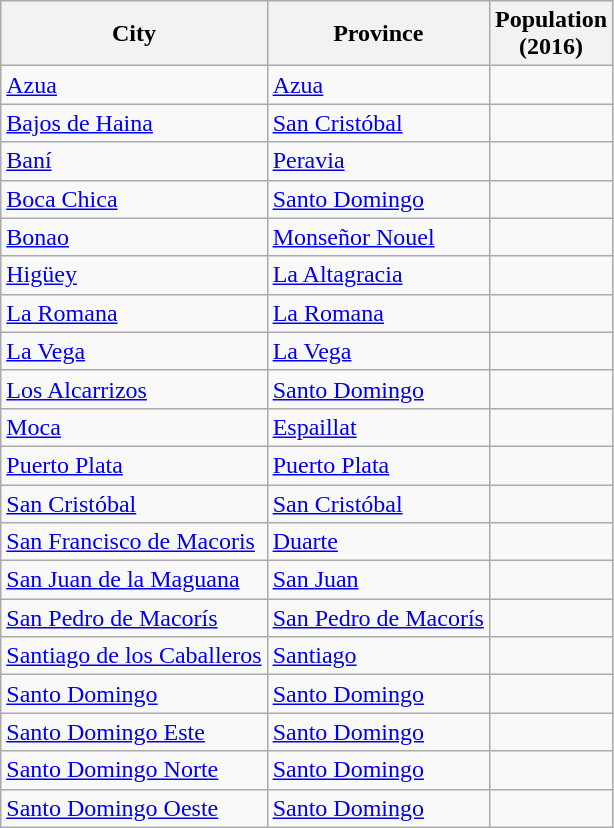<table class="wikitable sortable sticky-header col3right">
<tr>
<th>City</th>
<th>Province</th>
<th>Population<br>(2016)</th>
</tr>
<tr>
<td><a href='#'>Azua</a></td>
<td><a href='#'>Azua</a></td>
<td></td>
</tr>
<tr>
<td><a href='#'>Bajos de Haina</a></td>
<td><a href='#'>San Cristóbal</a></td>
<td></td>
</tr>
<tr>
<td><a href='#'>Baní</a></td>
<td><a href='#'>Peravia</a></td>
<td></td>
</tr>
<tr>
<td><a href='#'>Boca Chica</a></td>
<td><a href='#'>Santo Domingo</a></td>
<td></td>
</tr>
<tr>
<td><a href='#'>Bonao</a></td>
<td><a href='#'>Monseñor Nouel</a></td>
<td></td>
</tr>
<tr>
<td><a href='#'>Higüey</a></td>
<td><a href='#'>La Altagracia</a></td>
<td></td>
</tr>
<tr>
<td><a href='#'>La Romana</a></td>
<td><a href='#'>La Romana</a></td>
<td></td>
</tr>
<tr>
<td><a href='#'>La Vega</a></td>
<td><a href='#'>La Vega</a></td>
<td></td>
</tr>
<tr>
<td><a href='#'>Los Alcarrizos</a></td>
<td><a href='#'>Santo Domingo</a></td>
<td></td>
</tr>
<tr>
<td><a href='#'>Moca</a></td>
<td><a href='#'>Espaillat</a></td>
<td></td>
</tr>
<tr>
<td><a href='#'>Puerto Plata</a></td>
<td><a href='#'>Puerto Plata</a></td>
<td></td>
</tr>
<tr>
<td><a href='#'>San Cristóbal</a></td>
<td><a href='#'>San Cristóbal</a></td>
<td></td>
</tr>
<tr>
<td><a href='#'>San Francisco de Macoris</a></td>
<td><a href='#'>Duarte</a></td>
<td></td>
</tr>
<tr>
<td><a href='#'>San Juan de la Maguana</a></td>
<td><a href='#'>San Juan</a></td>
<td></td>
</tr>
<tr>
<td><a href='#'>San Pedro de Macorís</a></td>
<td><a href='#'>San Pedro de Macorís</a></td>
<td></td>
</tr>
<tr>
<td><a href='#'>Santiago de los Caballeros</a></td>
<td><a href='#'>Santiago</a></td>
<td></td>
</tr>
<tr>
<td><a href='#'>Santo Domingo</a></td>
<td><a href='#'>Santo Domingo</a></td>
<td></td>
</tr>
<tr>
<td><a href='#'>Santo Domingo Este</a></td>
<td><a href='#'>Santo Domingo</a></td>
<td></td>
</tr>
<tr>
<td><a href='#'>Santo Domingo Norte</a></td>
<td><a href='#'>Santo Domingo</a></td>
<td></td>
</tr>
<tr>
<td><a href='#'>Santo Domingo Oeste</a></td>
<td><a href='#'>Santo Domingo</a></td>
<td></td>
</tr>
</table>
